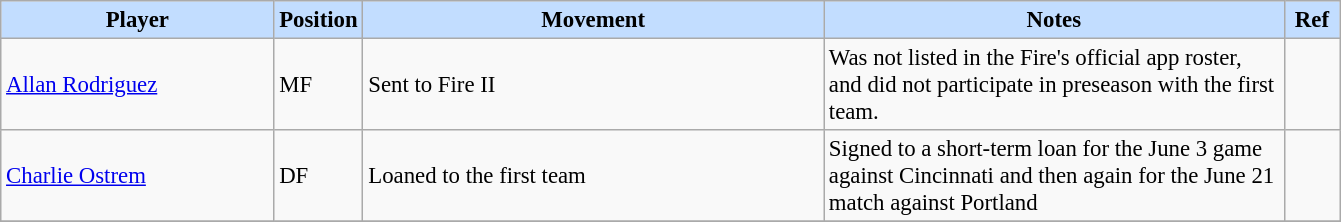<table class="wikitable" style="text-align:left; font-size:95%;">
<tr>
<th style="background:#c2ddff; width:175px;">Player</th>
<th style="background:#c2ddff; width:50px;">Position</th>
<th style="background:#c2ddff; width:300px;">Movement</th>
<th style="background:#c2ddff; width:300px;">Notes</th>
<th style="background:#c2ddff; width:30px;">Ref</th>
</tr>
<tr>
<td> <a href='#'>Allan Rodriguez</a></td>
<td>MF</td>
<td>Sent to Fire II</td>
<td>Was not listed in the Fire's official app roster, and did not participate in preseason with the first team.</td>
<td></td>
</tr>
<tr>
<td> <a href='#'>Charlie Ostrem</a></td>
<td>DF</td>
<td>Loaned to the first team</td>
<td>Signed to a short-term loan for the June 3 game against Cincinnati and then again for the June 21 match against Portland</td>
<td></td>
</tr>
<tr>
</tr>
</table>
